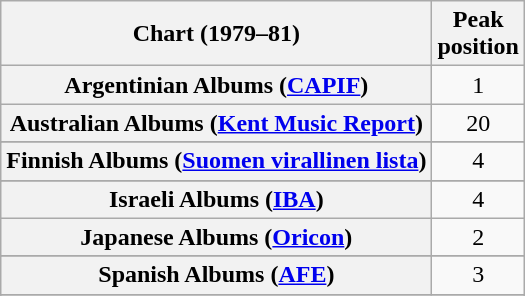<table class="wikitable sortable plainrowheaders" style="text-align:center">
<tr>
<th scope="col">Chart (1979–81)</th>
<th scope="col">Peak<br> position</th>
</tr>
<tr>
<th scope="row">Argentinian Albums (<a href='#'>CAPIF</a>)</th>
<td>1</td>
</tr>
<tr>
<th scope="row">Australian Albums (<a href='#'>Kent Music Report</a>)</th>
<td>20</td>
</tr>
<tr>
</tr>
<tr>
</tr>
<tr>
</tr>
<tr>
<th scope="row">Finnish Albums (<a href='#'>Suomen virallinen lista</a>)</th>
<td>4</td>
</tr>
<tr>
</tr>
<tr>
<th scope="row">Israeli Albums (<a href='#'>IBA</a>)</th>
<td>4</td>
</tr>
<tr>
<th scope="row">Japanese Albums (<a href='#'>Oricon</a>)</th>
<td>2</td>
</tr>
<tr>
</tr>
<tr>
</tr>
<tr>
<th scope="row">Spanish Albums (<a href='#'>AFE</a>)</th>
<td>3</td>
</tr>
<tr>
</tr>
<tr>
</tr>
<tr>
</tr>
</table>
